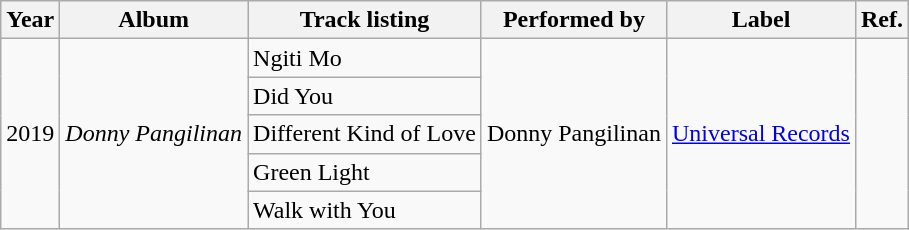<table class="wikitable">
<tr>
<th>Year</th>
<th>Album</th>
<th>Track listing</th>
<th>Performed by</th>
<th>Label</th>
<th>Ref.</th>
</tr>
<tr>
<td rowspan="5">2019</td>
<td rowspan="5"><em>Donny Pangilinan</em></td>
<td>Ngiti Mo</td>
<td rowspan="5">Donny Pangilinan</td>
<td rowspan="5"><a href='#'>Universal Records</a></td>
<td rowspan="5"></td>
</tr>
<tr>
<td>Did You</td>
</tr>
<tr>
<td>Different Kind of Love</td>
</tr>
<tr>
<td>Green Light</td>
</tr>
<tr>
<td>Walk with You</td>
</tr>
</table>
